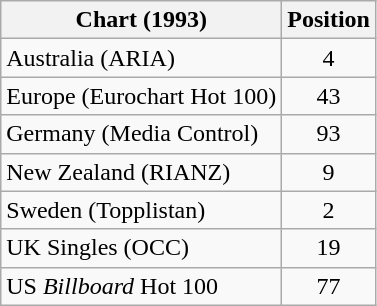<table class="wikitable sortable">
<tr>
<th>Chart (1993)</th>
<th>Position</th>
</tr>
<tr>
<td>Australia (ARIA)</td>
<td align="center">4</td>
</tr>
<tr>
<td>Europe (Eurochart Hot 100)</td>
<td align="center">43</td>
</tr>
<tr>
<td>Germany (Media Control)</td>
<td align="center">93</td>
</tr>
<tr>
<td>New Zealand (RIANZ)</td>
<td align="center">9</td>
</tr>
<tr>
<td>Sweden (Topplistan)</td>
<td align="center">2</td>
</tr>
<tr>
<td>UK Singles (OCC)</td>
<td align="center">19</td>
</tr>
<tr>
<td>US <em>Billboard</em> Hot 100</td>
<td align="center">77</td>
</tr>
</table>
